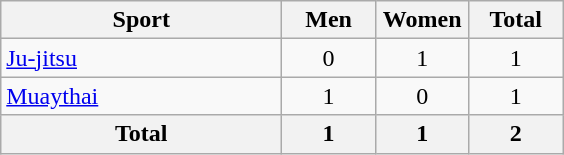<table class="wikitable sortable" style="text-align:center;">
<tr>
<th width=180>Sport</th>
<th width=55>Men</th>
<th width=55>Women</th>
<th width=55>Total</th>
</tr>
<tr>
<td align=left><a href='#'>Ju-jitsu</a></td>
<td>0</td>
<td>1</td>
<td>1</td>
</tr>
<tr>
<td align=left><a href='#'>Muaythai</a></td>
<td>1</td>
<td>0</td>
<td>1</td>
</tr>
<tr>
<th>Total</th>
<th>1</th>
<th>1</th>
<th>2</th>
</tr>
</table>
